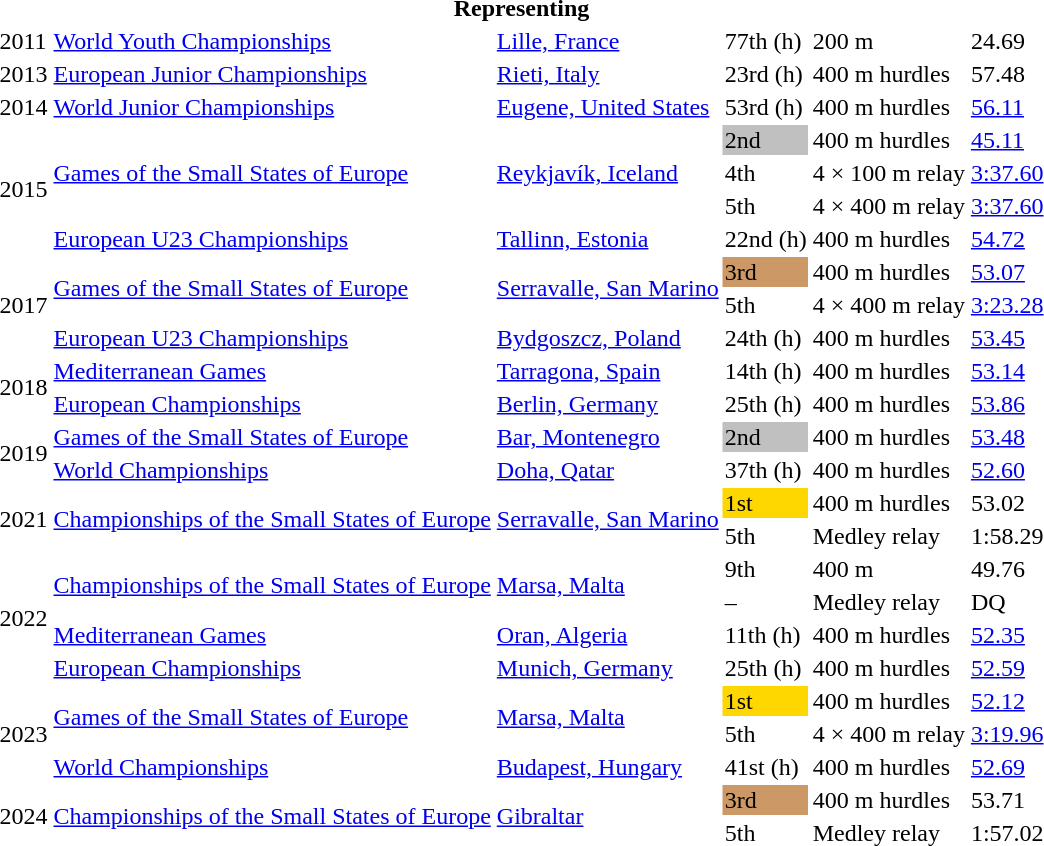<table>
<tr>
<th colspan="6">Representing </th>
</tr>
<tr>
<td>2011</td>
<td><a href='#'>World Youth Championships</a></td>
<td><a href='#'>Lille, France</a></td>
<td>77th (h)</td>
<td>200 m</td>
<td>24.69</td>
</tr>
<tr>
<td>2013</td>
<td><a href='#'>European Junior Championships</a></td>
<td><a href='#'>Rieti, Italy</a></td>
<td>23rd (h)</td>
<td>400 m hurdles</td>
<td>57.48</td>
</tr>
<tr>
<td>2014</td>
<td><a href='#'>World Junior Championships</a></td>
<td><a href='#'>Eugene, United States</a></td>
<td>53rd (h)</td>
<td>400 m hurdles</td>
<td><a href='#'>56.11</a></td>
</tr>
<tr>
<td rowspan=4>2015</td>
<td rowspan=3><a href='#'>Games of the Small States of Europe</a></td>
<td rowspan=3><a href='#'>Reykjavík, Iceland</a></td>
<td bgcolor=silver>2nd</td>
<td>400 m hurdles</td>
<td><a href='#'>45.11</a></td>
</tr>
<tr>
<td>4th</td>
<td>4 × 100 m relay</td>
<td><a href='#'>3:37.60</a></td>
</tr>
<tr>
<td>5th</td>
<td>4 × 400 m relay</td>
<td><a href='#'>3:37.60</a></td>
</tr>
<tr>
<td><a href='#'>European U23 Championships</a></td>
<td><a href='#'>Tallinn, Estonia</a></td>
<td>22nd (h)</td>
<td>400 m hurdles</td>
<td><a href='#'>54.72</a></td>
</tr>
<tr>
<td rowspan=3>2017</td>
<td rowspan=2><a href='#'>Games of the Small States of Europe</a></td>
<td rowspan=2><a href='#'>Serravalle, San Marino</a></td>
<td bgcolor=cc9966>3rd</td>
<td>400 m hurdles</td>
<td><a href='#'>53.07</a></td>
</tr>
<tr>
<td>5th</td>
<td>4 × 400 m relay</td>
<td><a href='#'>3:23.28</a></td>
</tr>
<tr>
<td><a href='#'>European U23 Championships</a></td>
<td><a href='#'>Bydgoszcz, Poland</a></td>
<td>24th (h)</td>
<td>400 m hurdles</td>
<td><a href='#'>53.45</a></td>
</tr>
<tr>
<td rowspan=2>2018</td>
<td><a href='#'>Mediterranean Games</a></td>
<td><a href='#'>Tarragona, Spain</a></td>
<td>14th (h)</td>
<td>400 m hurdles</td>
<td><a href='#'>53.14</a></td>
</tr>
<tr>
<td><a href='#'>European Championships</a></td>
<td><a href='#'>Berlin, Germany</a></td>
<td>25th (h)</td>
<td>400 m hurdles</td>
<td><a href='#'>53.86</a></td>
</tr>
<tr>
<td rowspan=2>2019</td>
<td><a href='#'>Games of the Small States of Europe</a></td>
<td><a href='#'>Bar, Montenegro</a></td>
<td bgcolor=silver>2nd</td>
<td>400 m hurdles</td>
<td><a href='#'>53.48</a></td>
</tr>
<tr>
<td><a href='#'>World Championships</a></td>
<td><a href='#'>Doha, Qatar</a></td>
<td>37th (h)</td>
<td>400 m hurdles</td>
<td><a href='#'>52.60</a></td>
</tr>
<tr>
<td rowspan=2>2021</td>
<td rowspan=2><a href='#'>Championships of the Small States of Europe</a></td>
<td rowspan=2><a href='#'>Serravalle, San Marino</a></td>
<td bgcolor=gold>1st</td>
<td>400 m hurdles</td>
<td>53.02</td>
</tr>
<tr>
<td>5th</td>
<td>Medley relay</td>
<td>1:58.29</td>
</tr>
<tr>
<td rowspan=4>2022</td>
<td rowspan=2><a href='#'>Championships of the Small States of Europe</a></td>
<td rowspan=2><a href='#'>Marsa, Malta</a></td>
<td>9th</td>
<td>400 m</td>
<td>49.76</td>
</tr>
<tr>
<td>–</td>
<td>Medley relay</td>
<td>DQ</td>
</tr>
<tr>
<td><a href='#'>Mediterranean Games</a></td>
<td><a href='#'>Oran, Algeria</a></td>
<td>11th (h)</td>
<td>400 m hurdles</td>
<td><a href='#'>52.35</a></td>
</tr>
<tr>
<td><a href='#'>European Championships</a></td>
<td><a href='#'>Munich, Germany</a></td>
<td>25th (h)</td>
<td>400 m hurdles</td>
<td><a href='#'>52.59</a></td>
</tr>
<tr>
<td rowspan=3>2023</td>
<td rowspan=2><a href='#'>Games of the Small States of Europe</a></td>
<td rowspan=2><a href='#'>Marsa, Malta</a></td>
<td bgcolor=gold>1st</td>
<td>400 m hurdles</td>
<td><a href='#'>52.12</a></td>
</tr>
<tr>
<td>5th</td>
<td>4 × 400 m relay</td>
<td><a href='#'>3:19.96</a></td>
</tr>
<tr>
<td><a href='#'>World Championships</a></td>
<td><a href='#'>Budapest, Hungary</a></td>
<td>41st (h)</td>
<td>400 m hurdles</td>
<td><a href='#'>52.69</a></td>
</tr>
<tr>
<td rowspan=2>2024</td>
<td rowspan=2><a href='#'>Championships of the Small States of Europe</a></td>
<td rowspan=2><a href='#'>Gibraltar</a></td>
<td bgcolor=cc9966>3rd</td>
<td>400 m hurdles</td>
<td>53.71</td>
</tr>
<tr>
<td>5th</td>
<td>Medley relay</td>
<td>1:57.02</td>
</tr>
</table>
